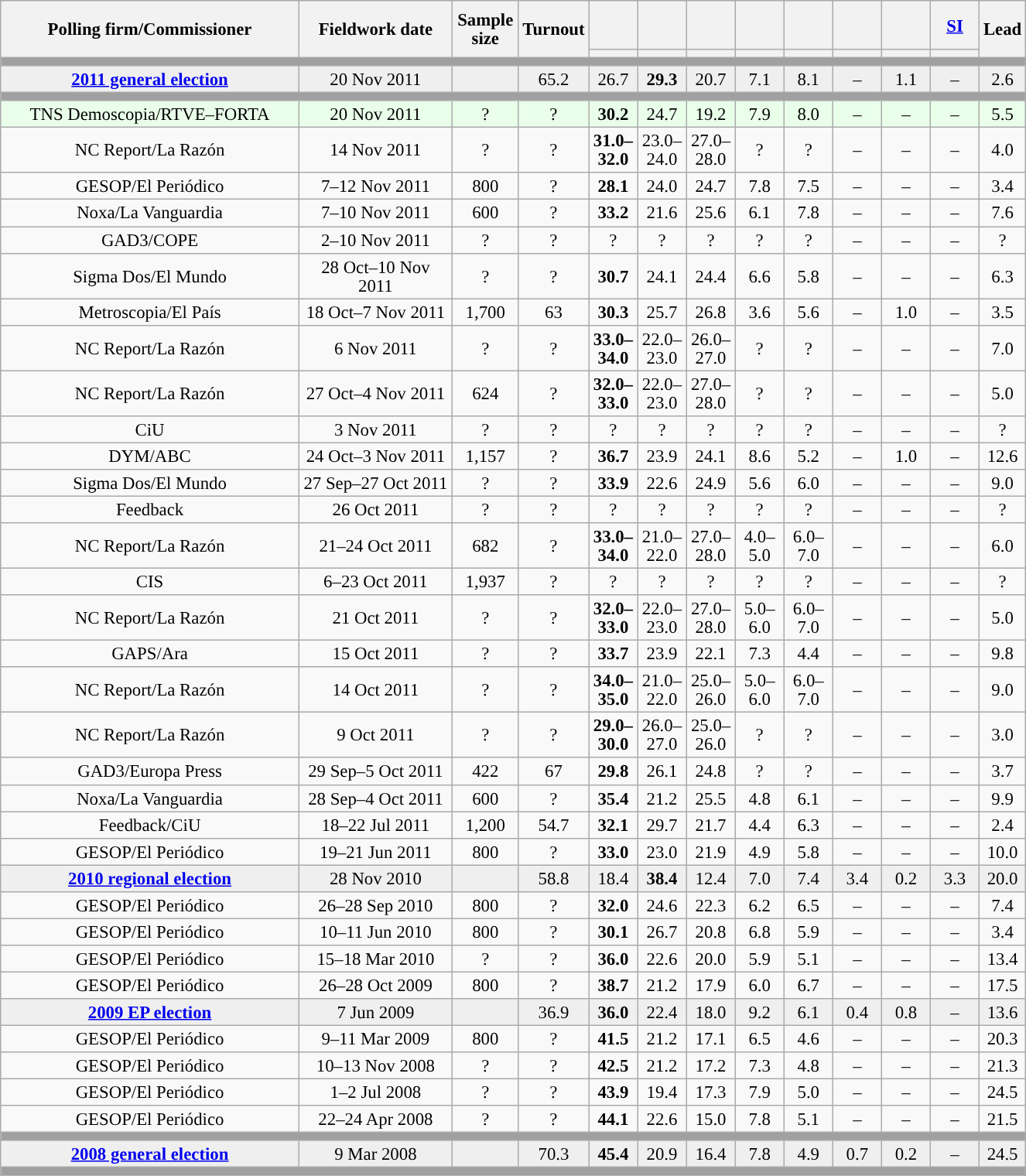<table class="wikitable collapsible collapsed" style="text-align:center; font-size:95%; line-height:16px;">
<tr style="height:42px;">
<th style="width:250px;" rowspan="2">Polling firm/Commissioner</th>
<th style="width:125px;" rowspan="2">Fieldwork date</th>
<th style="width:50px;" rowspan="2">Sample size</th>
<th style="width:45px;" rowspan="2">Turnout</th>
<th style="width:35px;"></th>
<th style="width:35px;"></th>
<th style="width:35px;"></th>
<th style="width:35px;"></th>
<th style="width:35px;"></th>
<th style="width:35px;"></th>
<th style="width:35px;"></th>
<th style="width:35px;"><a href='#'>SI</a></th>
<th style="width:30px;" rowspan="2">Lead</th>
</tr>
<tr>
<th style="color:inherit;background:"></th>
<th style="color:inherit;background:"></th>
<th style="color:inherit;background:"></th>
<th style="color:inherit;background:"></th>
<th style="color:inherit;background:"></th>
<th style="color:inherit;background:"></th>
<th style="color:inherit;background:"></th>
<th style="color:inherit;background:"></th>
</tr>
<tr>
<td colspan="13" style="background:#A0A0A0"></td>
</tr>
<tr style="background:#EFEFEF;">
<td><strong><a href='#'>2011 general election</a></strong></td>
<td>20 Nov 2011</td>
<td></td>
<td>65.2</td>
<td>26.7<br></td>
<td><strong>29.3</strong><br></td>
<td>20.7<br></td>
<td>7.1<br></td>
<td>8.1<br></td>
<td>–</td>
<td>1.1<br></td>
<td>–</td>
<td style="background:">2.6</td>
</tr>
<tr>
<td colspan="13" style="background:#A0A0A0"></td>
</tr>
<tr style="background:#EAFFEA;">
<td>TNS Demoscopia/RTVE–FORTA</td>
<td>20 Nov 2011</td>
<td>?</td>
<td>?</td>
<td><strong>30.2</strong><br></td>
<td>24.7<br></td>
<td>19.2<br></td>
<td>7.9<br></td>
<td>8.0<br></td>
<td>–</td>
<td>–</td>
<td>–</td>
<td style="background:">5.5</td>
</tr>
<tr>
<td>NC Report/La Razón</td>
<td>14 Nov 2011</td>
<td>?</td>
<td>?</td>
<td><strong>31.0–<br>32.0</strong><br></td>
<td>23.0–<br>24.0<br></td>
<td>27.0–<br>28.0<br></td>
<td>?<br></td>
<td>?<br></td>
<td>–</td>
<td>–</td>
<td>–</td>
<td style="background:">4.0</td>
</tr>
<tr>
<td>GESOP/El Periódico</td>
<td>7–12 Nov 2011</td>
<td>800</td>
<td>?</td>
<td><strong>28.1</strong><br></td>
<td>24.0<br></td>
<td>24.7<br></td>
<td>7.8<br></td>
<td>7.5<br></td>
<td>–</td>
<td>–</td>
<td>–</td>
<td style="background:">3.4</td>
</tr>
<tr>
<td>Noxa/La Vanguardia</td>
<td>7–10 Nov 2011</td>
<td>600</td>
<td>?</td>
<td><strong>33.2</strong><br></td>
<td>21.6<br></td>
<td>25.6<br></td>
<td>6.1<br></td>
<td>7.8<br></td>
<td>–</td>
<td>–</td>
<td>–</td>
<td style="background:">7.6</td>
</tr>
<tr>
<td>GAD3/COPE</td>
<td>2–10 Nov 2011</td>
<td>?</td>
<td>?</td>
<td>?<br></td>
<td>?<br></td>
<td>?<br></td>
<td>?<br></td>
<td>?<br></td>
<td>–</td>
<td>–</td>
<td>–</td>
<td style="background:">?</td>
</tr>
<tr>
<td>Sigma Dos/El Mundo</td>
<td>28 Oct–10 Nov 2011</td>
<td>?</td>
<td>?</td>
<td><strong>30.7</strong><br></td>
<td>24.1<br></td>
<td>24.4<br></td>
<td>6.6<br></td>
<td>5.8<br></td>
<td>–</td>
<td>–</td>
<td>–</td>
<td style="background:">6.3</td>
</tr>
<tr>
<td>Metroscopia/El País</td>
<td>18 Oct–7 Nov 2011</td>
<td>1,700</td>
<td>63</td>
<td><strong>30.3</strong><br></td>
<td>25.7<br></td>
<td>26.8<br></td>
<td>3.6<br></td>
<td>5.6<br></td>
<td>–</td>
<td>1.0<br></td>
<td>–</td>
<td style="background:">3.5</td>
</tr>
<tr>
<td>NC Report/La Razón</td>
<td>6 Nov 2011</td>
<td>?</td>
<td>?</td>
<td><strong>33.0–<br>34.0</strong><br></td>
<td>22.0–<br>23.0<br></td>
<td>26.0–<br>27.0<br></td>
<td>?<br></td>
<td>?<br></td>
<td>–</td>
<td>–</td>
<td>–</td>
<td style="background:">7.0</td>
</tr>
<tr>
<td>NC Report/La Razón</td>
<td>27 Oct–4 Nov 2011</td>
<td>624</td>
<td>?</td>
<td><strong>32.0–<br>33.0</strong><br></td>
<td>22.0–<br>23.0<br></td>
<td>27.0–<br>28.0<br></td>
<td>?<br></td>
<td>?<br></td>
<td>–</td>
<td>–</td>
<td>–</td>
<td style="background:">5.0</td>
</tr>
<tr>
<td>CiU</td>
<td>3 Nov 2011</td>
<td>?</td>
<td>?</td>
<td>?<br></td>
<td>?<br></td>
<td>?<br></td>
<td>?<br></td>
<td>?<br></td>
<td>–</td>
<td>–</td>
<td>–</td>
<td style="background:">?</td>
</tr>
<tr>
<td>DYM/ABC</td>
<td>24 Oct–3 Nov 2011</td>
<td>1,157</td>
<td>?</td>
<td><strong>36.7</strong><br></td>
<td>23.9<br></td>
<td>24.1<br></td>
<td>8.6<br></td>
<td>5.2<br></td>
<td>–</td>
<td>1.0<br></td>
<td>–</td>
<td style="background:">12.6</td>
</tr>
<tr>
<td>Sigma Dos/El Mundo</td>
<td>27 Sep–27 Oct 2011</td>
<td>?</td>
<td>?</td>
<td><strong>33.9</strong><br></td>
<td>22.6<br></td>
<td>24.9<br></td>
<td>5.6<br></td>
<td>6.0<br></td>
<td>–</td>
<td>–</td>
<td>–</td>
<td style="background:">9.0</td>
</tr>
<tr>
<td>Feedback</td>
<td>26 Oct 2011</td>
<td>?</td>
<td>?</td>
<td>?<br></td>
<td>?<br></td>
<td>?<br></td>
<td>?<br></td>
<td>?<br></td>
<td>–</td>
<td>–</td>
<td>–</td>
<td style="background:">?</td>
</tr>
<tr>
<td>NC Report/La Razón</td>
<td>21–24 Oct 2011</td>
<td>682</td>
<td>?</td>
<td><strong>33.0–<br>34.0</strong><br></td>
<td>21.0–<br>22.0<br></td>
<td>27.0–<br>28.0<br></td>
<td>4.0–<br>5.0<br></td>
<td>6.0–<br>7.0<br></td>
<td>–</td>
<td>–</td>
<td>–</td>
<td style="background:">6.0</td>
</tr>
<tr>
<td>CIS</td>
<td>6–23 Oct 2011</td>
<td>1,937</td>
<td>?</td>
<td>?<br></td>
<td>?<br></td>
<td>?<br></td>
<td>?<br></td>
<td>?<br></td>
<td>–</td>
<td>–</td>
<td>–</td>
<td style="background:">?</td>
</tr>
<tr>
<td>NC Report/La Razón</td>
<td>21 Oct 2011</td>
<td>?</td>
<td>?</td>
<td><strong>32.0–<br>33.0</strong><br></td>
<td>22.0–<br>23.0<br></td>
<td>27.0–<br>28.0<br></td>
<td>5.0–<br>6.0<br></td>
<td>6.0–<br>7.0<br></td>
<td>–</td>
<td>–</td>
<td>–</td>
<td style="background:">5.0</td>
</tr>
<tr>
<td>GAPS/Ara</td>
<td>15 Oct 2011</td>
<td>?</td>
<td>?</td>
<td><strong>33.7</strong><br></td>
<td>23.9<br></td>
<td>22.1<br></td>
<td>7.3<br></td>
<td>4.4<br></td>
<td>–</td>
<td>–</td>
<td>–</td>
<td style="background:">9.8</td>
</tr>
<tr>
<td>NC Report/La Razón</td>
<td>14 Oct 2011</td>
<td>?</td>
<td>?</td>
<td><strong>34.0–<br>35.0</strong><br></td>
<td>21.0–<br>22.0<br></td>
<td>25.0–<br>26.0<br></td>
<td>5.0–<br>6.0<br></td>
<td>6.0–<br>7.0<br></td>
<td>–</td>
<td>–</td>
<td>–</td>
<td style="background:">9.0</td>
</tr>
<tr>
<td>NC Report/La Razón</td>
<td>9 Oct 2011</td>
<td>?</td>
<td>?</td>
<td><strong>29.0–<br>30.0</strong><br></td>
<td>26.0–<br>27.0<br></td>
<td>25.0–<br>26.0<br></td>
<td>?<br></td>
<td>?<br></td>
<td>–</td>
<td>–</td>
<td>–</td>
<td style="background:">3.0</td>
</tr>
<tr>
<td>GAD3/Europa Press</td>
<td>29 Sep–5 Oct 2011</td>
<td>422</td>
<td>67</td>
<td><strong>29.8</strong><br></td>
<td>26.1<br></td>
<td>24.8<br></td>
<td>?<br></td>
<td>?<br></td>
<td>–</td>
<td>–</td>
<td>–</td>
<td style="background:">3.7</td>
</tr>
<tr>
<td>Noxa/La Vanguardia</td>
<td>28 Sep–4 Oct 2011</td>
<td>600</td>
<td>?</td>
<td><strong>35.4</strong><br></td>
<td>21.2<br></td>
<td>25.5<br></td>
<td>4.8<br></td>
<td>6.1<br></td>
<td>–</td>
<td>–</td>
<td>–</td>
<td style="background:">9.9</td>
</tr>
<tr>
<td>Feedback/CiU</td>
<td>18–22 Jul 2011</td>
<td>1,200</td>
<td>54.7</td>
<td><strong>32.1</strong><br></td>
<td>29.7<br></td>
<td>21.7<br></td>
<td>4.4<br></td>
<td>6.3<br></td>
<td>–</td>
<td>–</td>
<td>–</td>
<td style="background:">2.4</td>
</tr>
<tr>
<td>GESOP/El Periódico</td>
<td>19–21 Jun 2011</td>
<td>800</td>
<td>?</td>
<td><strong>33.0</strong><br></td>
<td>23.0<br></td>
<td>21.9<br></td>
<td>4.9<br></td>
<td>5.8<br></td>
<td>–</td>
<td>–</td>
<td>–</td>
<td style="background:">10.0</td>
</tr>
<tr style="background:#EFEFEF;">
<td><strong><a href='#'>2010 regional election</a></strong></td>
<td>28 Nov 2010</td>
<td></td>
<td>58.8</td>
<td>18.4<br></td>
<td><strong>38.4</strong><br></td>
<td>12.4<br></td>
<td>7.0<br></td>
<td>7.4<br></td>
<td>3.4<br></td>
<td>0.2<br></td>
<td>3.3<br></td>
<td style="background:">20.0</td>
</tr>
<tr>
<td>GESOP/El Periódico</td>
<td>26–28 Sep 2010</td>
<td>800</td>
<td>?</td>
<td><strong>32.0</strong><br></td>
<td>24.6<br></td>
<td>22.3<br></td>
<td>6.2<br></td>
<td>6.5<br></td>
<td>–</td>
<td>–</td>
<td>–</td>
<td style="background:">7.4</td>
</tr>
<tr>
<td>GESOP/El Periódico</td>
<td>10–11 Jun 2010</td>
<td>800</td>
<td>?</td>
<td><strong>30.1</strong></td>
<td>26.7</td>
<td>20.8</td>
<td>6.8</td>
<td>5.9</td>
<td>–</td>
<td>–</td>
<td>–</td>
<td style="background:">3.4</td>
</tr>
<tr>
<td>GESOP/El Periódico</td>
<td>15–18 Mar 2010</td>
<td>?</td>
<td>?</td>
<td><strong>36.0</strong><br></td>
<td>22.6<br></td>
<td>20.0<br></td>
<td>5.9<br></td>
<td>5.1<br></td>
<td>–</td>
<td>–</td>
<td>–</td>
<td style="background:">13.4</td>
</tr>
<tr>
<td>GESOP/El Periódico</td>
<td>26–28 Oct 2009</td>
<td>800</td>
<td>?</td>
<td><strong>38.7</strong><br></td>
<td>21.2<br></td>
<td>17.9<br></td>
<td>6.0<br></td>
<td>6.7<br></td>
<td>–</td>
<td>–</td>
<td>–</td>
<td style="background:">17.5</td>
</tr>
<tr style="background:#EFEFEF;">
<td><strong><a href='#'>2009 EP election</a></strong></td>
<td>7 Jun 2009</td>
<td></td>
<td>36.9</td>
<td><strong>36.0</strong><br></td>
<td>22.4<br></td>
<td>18.0<br></td>
<td>9.2<br></td>
<td>6.1<br></td>
<td>0.4<br></td>
<td>0.8<br></td>
<td>–</td>
<td style="background:">13.6</td>
</tr>
<tr>
<td>GESOP/El Periódico</td>
<td>9–11 Mar 2009</td>
<td>800</td>
<td>?</td>
<td><strong>41.5</strong><br></td>
<td>21.2<br></td>
<td>17.1<br></td>
<td>6.5<br></td>
<td>4.6<br></td>
<td>–</td>
<td>–</td>
<td>–</td>
<td style="background:">20.3</td>
</tr>
<tr>
<td>GESOP/El Periódico</td>
<td>10–13 Nov 2008</td>
<td>?</td>
<td>?</td>
<td><strong>42.5</strong><br></td>
<td>21.2<br></td>
<td>17.2<br></td>
<td>7.3<br></td>
<td>4.8<br></td>
<td>–</td>
<td>–</td>
<td>–</td>
<td style="background:">21.3</td>
</tr>
<tr>
<td>GESOP/El Periódico</td>
<td>1–2 Jul 2008</td>
<td>?</td>
<td>?</td>
<td><strong>43.9</strong><br></td>
<td>19.4<br></td>
<td>17.3<br></td>
<td>7.9<br></td>
<td>5.0<br></td>
<td>–</td>
<td>–</td>
<td>–</td>
<td style="background:">24.5</td>
</tr>
<tr>
<td>GESOP/El Periódico</td>
<td>22–24 Apr 2008</td>
<td>?</td>
<td>?</td>
<td><strong>44.1</strong><br></td>
<td>22.6<br></td>
<td>15.0<br></td>
<td>7.8<br></td>
<td>5.1<br></td>
<td>–</td>
<td>–</td>
<td>–</td>
<td style="background:">21.5</td>
</tr>
<tr>
<td colspan="13" style="background:#A0A0A0"></td>
</tr>
<tr style="background:#EFEFEF;">
<td><strong><a href='#'>2008 general election</a></strong></td>
<td>9 Mar 2008</td>
<td></td>
<td>70.3</td>
<td><strong>45.4</strong><br></td>
<td>20.9<br></td>
<td>16.4<br></td>
<td>7.8<br></td>
<td>4.9<br></td>
<td>0.7<br></td>
<td>0.2<br></td>
<td>–</td>
<td style="background:">24.5</td>
</tr>
<tr>
<td colspan="13" style="background:#A0A0A0"></td>
</tr>
</table>
